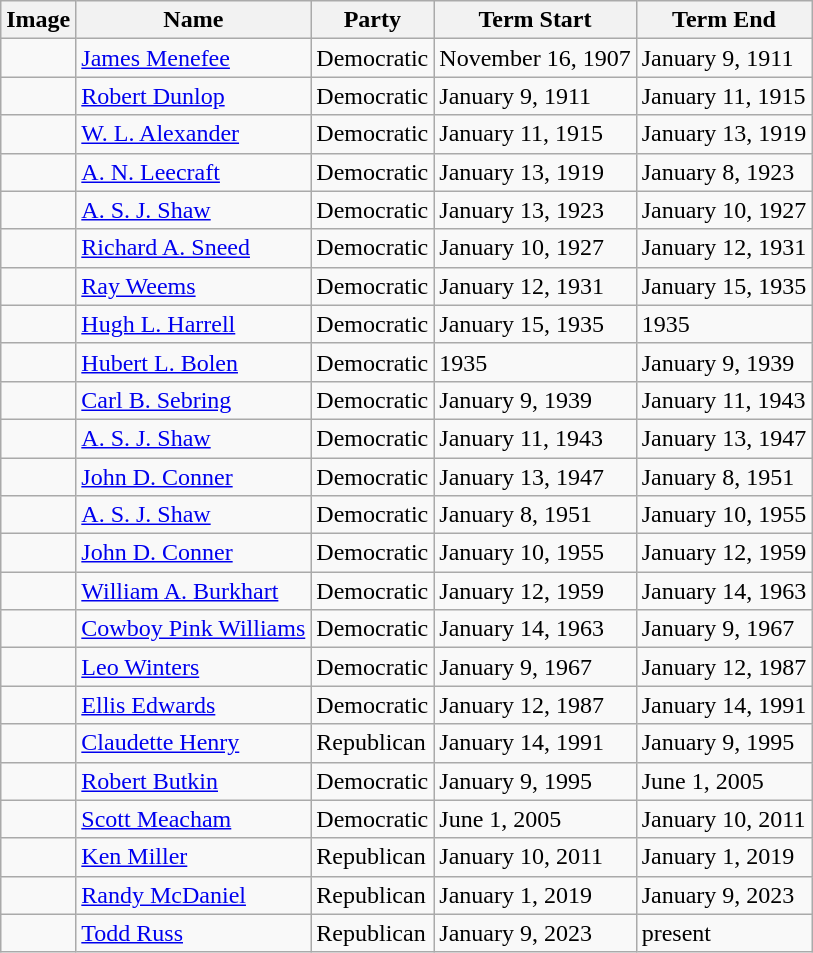<table class="wikitable">
<tr>
<th>Image</th>
<th>Name</th>
<th>Party</th>
<th>Term Start</th>
<th>Term End</th>
</tr>
<tr>
<td></td>
<td><a href='#'>James Menefee</a></td>
<td>Democratic</td>
<td>November 16, 1907</td>
<td>January 9, 1911</td>
</tr>
<tr>
<td></td>
<td><a href='#'>Robert Dunlop</a></td>
<td>Democratic</td>
<td>January 9, 1911</td>
<td>January 11, 1915</td>
</tr>
<tr>
<td></td>
<td><a href='#'>W. L. Alexander</a></td>
<td>Democratic</td>
<td>January 11, 1915</td>
<td>January 13, 1919</td>
</tr>
<tr>
<td></td>
<td><a href='#'>A. N. Leecraft</a></td>
<td>Democratic</td>
<td>January 13, 1919</td>
<td>January 8, 1923</td>
</tr>
<tr>
<td></td>
<td><a href='#'>A. S. J. Shaw</a></td>
<td>Democratic</td>
<td>January 13, 1923</td>
<td>January 10, 1927</td>
</tr>
<tr>
<td></td>
<td><a href='#'>Richard A. Sneed</a></td>
<td>Democratic</td>
<td>January 10, 1927</td>
<td>January 12, 1931</td>
</tr>
<tr>
<td></td>
<td><a href='#'>Ray Weems</a></td>
<td>Democratic</td>
<td>January 12, 1931</td>
<td>January 15, 1935</td>
</tr>
<tr>
<td></td>
<td><a href='#'>Hugh L. Harrell</a></td>
<td>Democratic</td>
<td>January 15, 1935</td>
<td>1935</td>
</tr>
<tr>
<td></td>
<td><a href='#'>Hubert L. Bolen</a></td>
<td>Democratic</td>
<td>1935</td>
<td>January 9, 1939</td>
</tr>
<tr>
<td></td>
<td><a href='#'>Carl B. Sebring</a></td>
<td>Democratic</td>
<td>January 9, 1939</td>
<td>January 11, 1943</td>
</tr>
<tr>
<td></td>
<td><a href='#'>A. S. J. Shaw</a></td>
<td>Democratic</td>
<td>January 11, 1943</td>
<td>January 13, 1947</td>
</tr>
<tr>
<td></td>
<td><a href='#'>John D. Conner</a></td>
<td>Democratic</td>
<td>January 13, 1947</td>
<td>January 8, 1951</td>
</tr>
<tr>
<td></td>
<td><a href='#'>A. S. J. Shaw</a></td>
<td>Democratic</td>
<td>January 8, 1951</td>
<td>January 10, 1955</td>
</tr>
<tr>
<td></td>
<td><a href='#'>John D. Conner</a></td>
<td>Democratic</td>
<td>January 10, 1955</td>
<td>January 12, 1959</td>
</tr>
<tr>
<td></td>
<td><a href='#'>William A. Burkhart</a></td>
<td>Democratic</td>
<td>January 12, 1959</td>
<td>January 14, 1963</td>
</tr>
<tr>
<td></td>
<td><a href='#'>Cowboy Pink Williams</a></td>
<td>Democratic</td>
<td>January 14, 1963</td>
<td>January 9, 1967</td>
</tr>
<tr>
<td></td>
<td><a href='#'>Leo Winters</a></td>
<td>Democratic</td>
<td>January 9, 1967</td>
<td>January 12, 1987</td>
</tr>
<tr>
<td></td>
<td><a href='#'>Ellis Edwards</a></td>
<td>Democratic</td>
<td>January 12, 1987</td>
<td>January 14, 1991</td>
</tr>
<tr>
<td></td>
<td><a href='#'>Claudette Henry</a></td>
<td>Republican</td>
<td>January 14, 1991</td>
<td>January 9, 1995</td>
</tr>
<tr>
<td></td>
<td><a href='#'>Robert Butkin</a></td>
<td>Democratic</td>
<td>January 9, 1995</td>
<td>June 1, 2005</td>
</tr>
<tr>
<td></td>
<td><a href='#'>Scott Meacham</a></td>
<td>Democratic</td>
<td>June 1, 2005</td>
<td>January 10, 2011</td>
</tr>
<tr>
<td></td>
<td><a href='#'>Ken Miller</a></td>
<td>Republican</td>
<td>January 10, 2011</td>
<td>January 1, 2019</td>
</tr>
<tr>
<td></td>
<td><a href='#'>Randy McDaniel</a></td>
<td>Republican</td>
<td>January 1, 2019</td>
<td>January 9, 2023</td>
</tr>
<tr>
<td></td>
<td><a href='#'>Todd Russ</a></td>
<td>Republican</td>
<td>January 9, 2023</td>
<td>present</td>
</tr>
</table>
